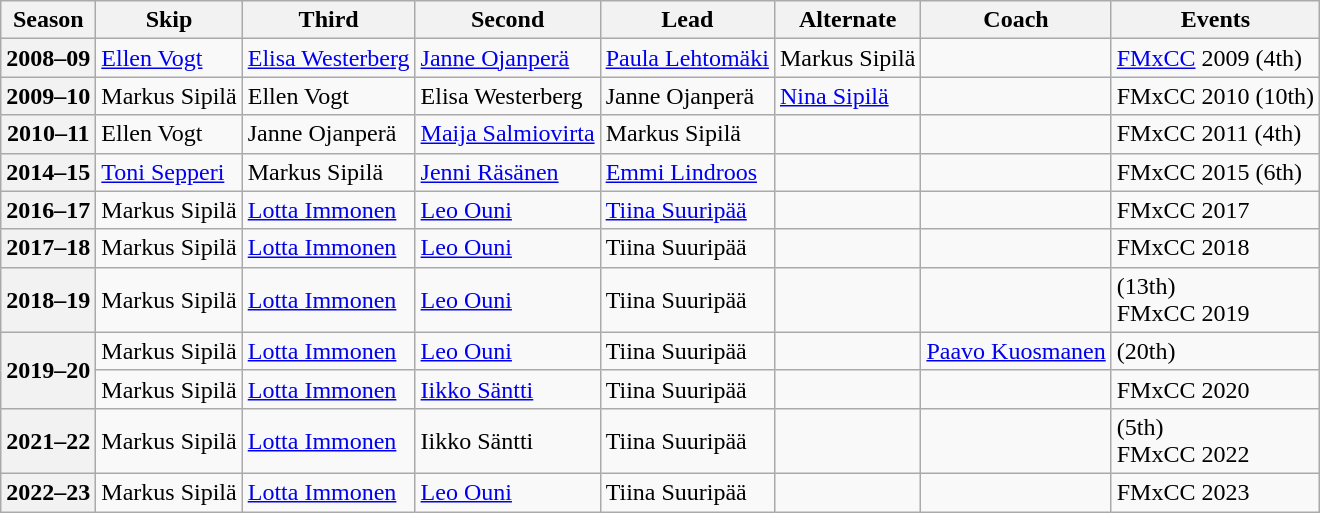<table class="wikitable">
<tr>
<th scope="col">Season</th>
<th scope="col">Skip</th>
<th scope="col">Third</th>
<th scope="col">Second</th>
<th scope="col">Lead</th>
<th scope="col">Alternate</th>
<th scope="col">Coach</th>
<th scope="col">Events</th>
</tr>
<tr>
<th scope="row">2008–09</th>
<td><a href='#'>Ellen Vogt</a></td>
<td><a href='#'>Elisa Westerberg</a></td>
<td><a href='#'>Janne Ojanperä</a></td>
<td><a href='#'>Paula Lehtomäki</a></td>
<td>Markus Sipilä</td>
<td></td>
<td><a href='#'>FMxCC</a> 2009 (4th)</td>
</tr>
<tr>
<th scope="row">2009–10</th>
<td>Markus Sipilä</td>
<td>Ellen Vogt</td>
<td>Elisa Westerberg</td>
<td>Janne Ojanperä</td>
<td><a href='#'>Nina Sipilä</a></td>
<td></td>
<td>FMxCC 2010 (10th)</td>
</tr>
<tr>
<th scope="row">2010–11</th>
<td>Ellen Vogt</td>
<td>Janne Ojanperä</td>
<td><a href='#'>Maija Salmiovirta</a></td>
<td>Markus Sipilä</td>
<td></td>
<td></td>
<td>FMxCC 2011 (4th)</td>
</tr>
<tr>
<th scope="row">2014–15</th>
<td><a href='#'>Toni Sepperi</a></td>
<td>Markus Sipilä</td>
<td><a href='#'>Jenni Räsänen</a></td>
<td><a href='#'>Emmi Lindroos</a></td>
<td></td>
<td></td>
<td>FMxCC 2015 (6th)</td>
</tr>
<tr>
<th scope="row">2016–17</th>
<td>Markus Sipilä</td>
<td><a href='#'>Lotta Immonen</a></td>
<td><a href='#'>Leo Ouni</a></td>
<td><a href='#'>Tiina Suuripää</a></td>
<td></td>
<td></td>
<td>FMxCC 2017 </td>
</tr>
<tr>
<th scope="row">2017–18</th>
<td>Markus Sipilä</td>
<td><a href='#'>Lotta Immonen</a></td>
<td><a href='#'>Leo Ouni</a></td>
<td>Tiina Suuripää</td>
<td></td>
<td></td>
<td>FMxCC 2018 </td>
</tr>
<tr>
<th scope="row">2018–19</th>
<td>Markus Sipilä</td>
<td><a href='#'>Lotta Immonen</a></td>
<td><a href='#'>Leo Ouni</a></td>
<td>Tiina Suuripää</td>
<td></td>
<td></td>
<td> (13th)<br>FMxCC 2019 </td>
</tr>
<tr>
<th scope="row" rowspan="2">2019–20</th>
<td>Markus Sipilä</td>
<td><a href='#'>Lotta Immonen</a></td>
<td><a href='#'>Leo Ouni</a></td>
<td>Tiina Suuripää</td>
<td></td>
<td><a href='#'>Paavo Kuosmanen</a></td>
<td> (20th)</td>
</tr>
<tr>
<td>Markus Sipilä</td>
<td><a href='#'>Lotta Immonen</a></td>
<td><a href='#'>Iikko Säntti</a></td>
<td>Tiina Suuripää</td>
<td></td>
<td></td>
<td>FMxCC 2020 </td>
</tr>
<tr>
<th scope="row">2021–22</th>
<td>Markus Sipilä</td>
<td><a href='#'>Lotta Immonen</a></td>
<td>Iikko Säntti</td>
<td>Tiina Suuripää</td>
<td></td>
<td></td>
<td> (5th)<br>FMxCC 2022 </td>
</tr>
<tr>
<th scope="row">2022–23</th>
<td>Markus Sipilä</td>
<td><a href='#'>Lotta Immonen</a></td>
<td><a href='#'>Leo Ouni</a></td>
<td>Tiina Suuripää</td>
<td></td>
<td></td>
<td>FMxCC 2023 </td>
</tr>
</table>
